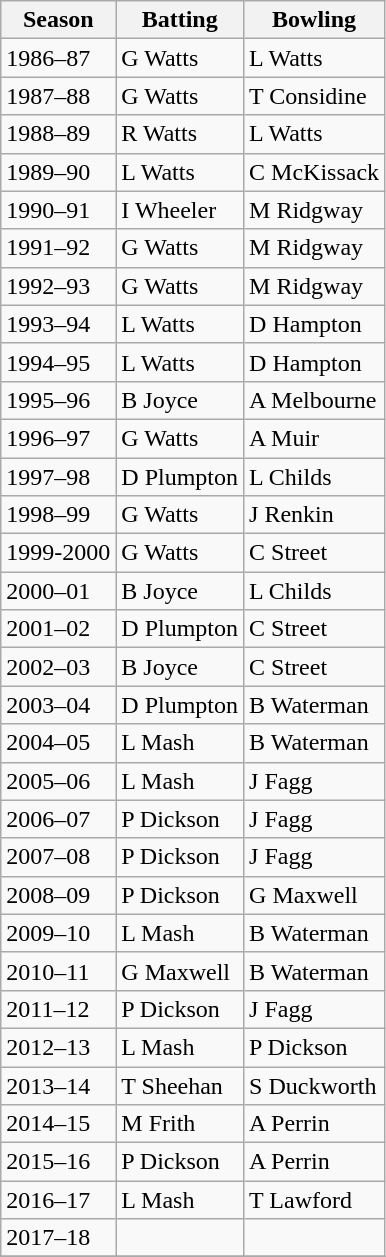<table class="wikitable sortable">
<tr>
<th>Season</th>
<th>Batting</th>
<th>Bowling</th>
</tr>
<tr>
<td>1986–87</td>
<td>G Watts</td>
<td>L Watts</td>
</tr>
<tr>
<td>1987–88</td>
<td>G Watts</td>
<td>T Considine</td>
</tr>
<tr>
<td>1988–89</td>
<td>R Watts</td>
<td>L Watts</td>
</tr>
<tr>
<td>1989–90</td>
<td>L Watts</td>
<td>C McKissack</td>
</tr>
<tr>
<td>1990–91</td>
<td>I Wheeler</td>
<td>M Ridgway</td>
</tr>
<tr>
<td>1991–92</td>
<td>G Watts</td>
<td>M Ridgway</td>
</tr>
<tr>
<td>1992–93</td>
<td>G Watts</td>
<td>M Ridgway</td>
</tr>
<tr>
<td>1993–94</td>
<td>L Watts</td>
<td>D Hampton</td>
</tr>
<tr>
<td>1994–95</td>
<td>L Watts</td>
<td>D Hampton</td>
</tr>
<tr>
<td>1995–96</td>
<td>B Joyce</td>
<td>A Melbourne</td>
</tr>
<tr>
<td>1996–97</td>
<td>G Watts</td>
<td>A Muir</td>
</tr>
<tr>
<td>1997–98</td>
<td>D Plumpton</td>
<td>L Childs</td>
</tr>
<tr>
<td>1998–99</td>
<td>G Watts</td>
<td>J Renkin</td>
</tr>
<tr>
<td>1999-2000</td>
<td>G Watts</td>
<td>C Street</td>
</tr>
<tr>
<td>2000–01</td>
<td>B Joyce</td>
<td>L Childs</td>
</tr>
<tr>
<td>2001–02</td>
<td>D Plumpton</td>
<td>C Street</td>
</tr>
<tr>
<td>2002–03</td>
<td>B Joyce</td>
<td>C Street</td>
</tr>
<tr>
<td>2003–04</td>
<td>D Plumpton</td>
<td>B Waterman</td>
</tr>
<tr>
<td>2004–05</td>
<td>L Mash</td>
<td>B Waterman</td>
</tr>
<tr>
<td>2005–06</td>
<td>L Mash</td>
<td>J Fagg</td>
</tr>
<tr>
<td>2006–07</td>
<td>P Dickson</td>
<td>J Fagg</td>
</tr>
<tr>
<td>2007–08</td>
<td>P Dickson</td>
<td>J Fagg</td>
</tr>
<tr>
<td>2008–09</td>
<td>P Dickson</td>
<td>G Maxwell</td>
</tr>
<tr>
<td>2009–10</td>
<td>L Mash</td>
<td>B Waterman</td>
</tr>
<tr>
<td>2010–11</td>
<td>G Maxwell</td>
<td>B Waterman</td>
</tr>
<tr>
<td>2011–12</td>
<td>P Dickson</td>
<td>J Fagg</td>
</tr>
<tr>
<td>2012–13</td>
<td>L Mash</td>
<td>P Dickson</td>
</tr>
<tr>
<td>2013–14</td>
<td>T Sheehan</td>
<td>S Duckworth</td>
</tr>
<tr>
<td>2014–15</td>
<td>M Frith</td>
<td>A Perrin</td>
</tr>
<tr>
<td>2015–16</td>
<td>P Dickson</td>
<td>A Perrin</td>
</tr>
<tr>
<td>2016–17</td>
<td>L Mash</td>
<td>T Lawford</td>
</tr>
<tr>
<td>2017–18</td>
<td></td>
<td></td>
</tr>
<tr>
</tr>
</table>
